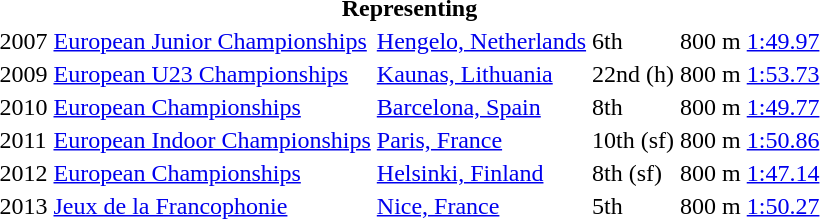<table>
<tr>
<th colspan="6">Representing </th>
</tr>
<tr>
<td>2007</td>
<td><a href='#'>European Junior Championships</a></td>
<td><a href='#'>Hengelo, Netherlands</a></td>
<td>6th</td>
<td>800 m</td>
<td><a href='#'>1:49.97</a></td>
</tr>
<tr>
<td>2009</td>
<td><a href='#'>European U23 Championships</a></td>
<td><a href='#'>Kaunas, Lithuania</a></td>
<td>22nd (h)</td>
<td>800 m</td>
<td><a href='#'>1:53.73</a></td>
</tr>
<tr>
<td>2010</td>
<td><a href='#'>European Championships</a></td>
<td><a href='#'>Barcelona, Spain</a></td>
<td>8th</td>
<td>800 m</td>
<td><a href='#'>1:49.77</a></td>
</tr>
<tr>
<td>2011</td>
<td><a href='#'>European Indoor Championships</a></td>
<td><a href='#'>Paris, France</a></td>
<td>10th (sf)</td>
<td>800 m</td>
<td><a href='#'>1:50.86</a></td>
</tr>
<tr>
<td>2012</td>
<td><a href='#'>European Championships</a></td>
<td><a href='#'>Helsinki, Finland</a></td>
<td>8th (sf)</td>
<td>800 m</td>
<td><a href='#'>1:47.14</a></td>
</tr>
<tr>
<td>2013</td>
<td><a href='#'>Jeux de la Francophonie</a></td>
<td><a href='#'>Nice, France</a></td>
<td>5th</td>
<td>800 m</td>
<td><a href='#'>1:50.27</a></td>
</tr>
</table>
